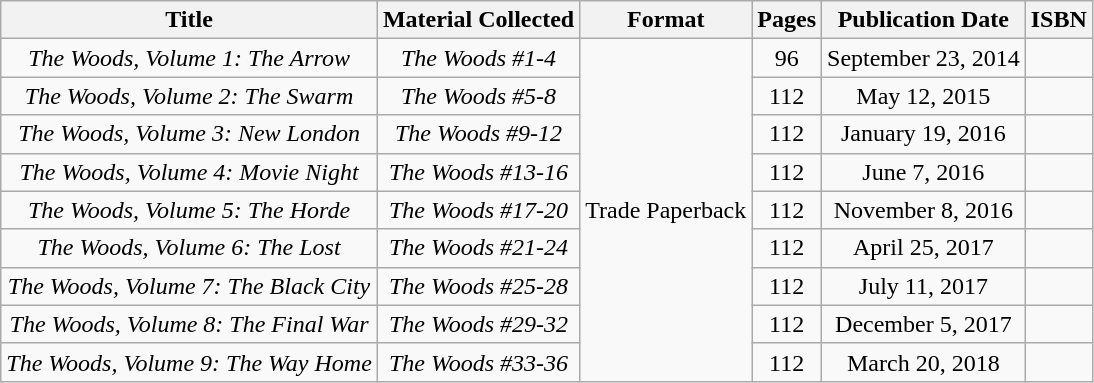<table class="wikitable" style="text-align: center; height: 200px;">
<tr>
<th>Title</th>
<th>Material Collected</th>
<th>Format</th>
<th>Pages</th>
<th>Publication Date</th>
<th>ISBN</th>
</tr>
<tr>
<td><em>The Woods, Volume 1: The Arrow</em></td>
<td><em>The Woods #1-4</em></td>
<td rowspan="9">Trade Paperback</td>
<td>96</td>
<td>September 23, 2014</td>
<td></td>
</tr>
<tr>
<td><em>The Woods, Volume 2: The Swarm</em></td>
<td><em>The Woods #5-8</em></td>
<td>112</td>
<td>May 12, 2015</td>
<td></td>
</tr>
<tr>
<td><em>The Woods, Volume 3: New London</em></td>
<td><em>The Woods #9-12</em></td>
<td>112</td>
<td>January 19, 2016</td>
<td></td>
</tr>
<tr>
<td><em>The Woods, Volume 4: Movie Night</em></td>
<td><em>The Woods #13-16</em></td>
<td>112</td>
<td>June 7, 2016</td>
<td></td>
</tr>
<tr>
<td><em>The Woods, Volume 5: The Horde</em></td>
<td><em>The Woods #17-20</em></td>
<td>112</td>
<td>November 8, 2016</td>
<td></td>
</tr>
<tr>
<td><em>The Woods, Volume 6: The Lost</em></td>
<td><em>The Woods #21-24</em></td>
<td>112</td>
<td>April 25, 2017</td>
<td></td>
</tr>
<tr>
<td><em>The Woods, Volume 7: The Black City</em></td>
<td><em>The Woods #25-28</em></td>
<td>112</td>
<td>July 11, 2017</td>
<td></td>
</tr>
<tr>
<td><em>The Woods, Volume 8: The Final War</em></td>
<td><em>The Woods #29-32</em></td>
<td>112</td>
<td>December 5, 2017</td>
<td></td>
</tr>
<tr>
<td><em>The Woods, Volume 9: The Way Home</em></td>
<td><em>The Woods #33-36</em></td>
<td>112</td>
<td>March 20, 2018</td>
<td></td>
</tr>
</table>
